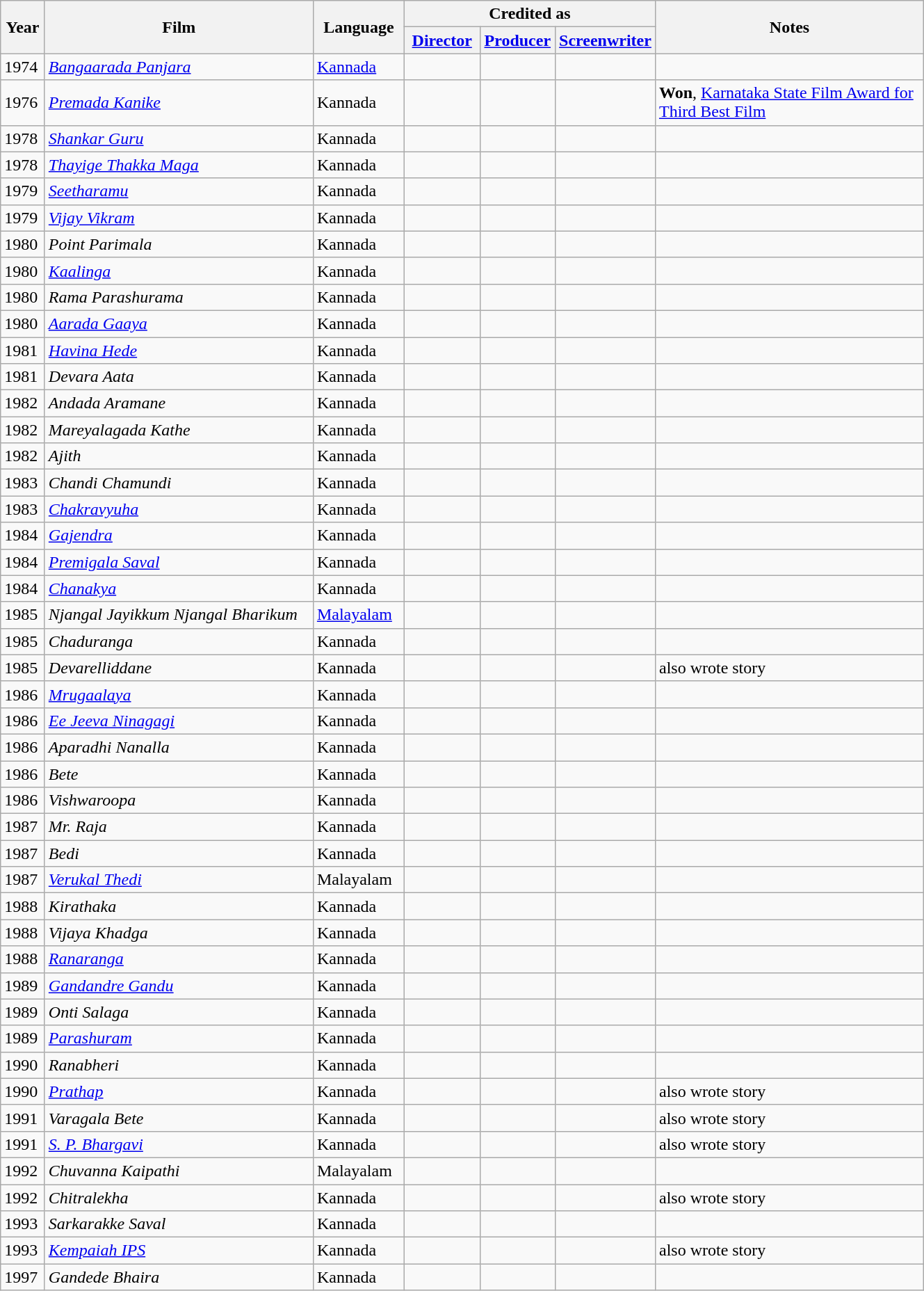<table class="wikitable sortable">
<tr>
<th rowspan="2" style="width:35px;">Year</th>
<th rowspan="2" style="width:250px;">Film</th>
<th rowspan="2" style="width:80px;">Language</th>
<th colspan="3">Credited as</th>
<th rowspan="2" style="width:250px;" class="unsortable">Notes</th>
</tr>
<tr>
<th width=65><a href='#'>Director</a></th>
<th width=65><a href='#'>Producer</a></th>
<th width=65><a href='#'>Screenwriter</a></th>
</tr>
<tr>
<td>1974</td>
<td><em><a href='#'>Bangaarada Panjara</a></em></td>
<td><a href='#'>Kannada</a></td>
<td></td>
<td></td>
<td></td>
<td></td>
</tr>
<tr>
<td>1976</td>
<td><em><a href='#'>Premada Kanike</a></em></td>
<td>Kannada</td>
<td></td>
<td></td>
<td></td>
<td><strong>Won</strong>, <a href='#'>Karnataka State Film Award for Third Best Film</a></td>
</tr>
<tr>
<td>1978</td>
<td><em><a href='#'>Shankar Guru</a></em></td>
<td>Kannada</td>
<td></td>
<td></td>
<td></td>
<td></td>
</tr>
<tr>
<td>1978</td>
<td><em><a href='#'>Thayige Thakka Maga</a></em></td>
<td>Kannada</td>
<td></td>
<td></td>
<td></td>
<td></td>
</tr>
<tr>
<td>1979</td>
<td><em><a href='#'>Seetharamu</a></em></td>
<td>Kannada</td>
<td></td>
<td></td>
<td></td>
<td></td>
</tr>
<tr>
<td>1979</td>
<td><em><a href='#'>Vijay Vikram</a></em></td>
<td>Kannada</td>
<td></td>
<td></td>
<td></td>
<td></td>
</tr>
<tr>
<td>1980</td>
<td><em>Point Parimala</em></td>
<td>Kannada</td>
<td></td>
<td></td>
<td></td>
<td></td>
</tr>
<tr>
<td>1980</td>
<td><em><a href='#'>Kaalinga</a></em></td>
<td>Kannada</td>
<td></td>
<td></td>
<td></td>
<td></td>
</tr>
<tr>
<td>1980</td>
<td><em>Rama Parashurama</em></td>
<td>Kannada</td>
<td></td>
<td></td>
<td></td>
<td></td>
</tr>
<tr>
<td>1980</td>
<td><em><a href='#'>Aarada Gaaya</a></em></td>
<td>Kannada</td>
<td></td>
<td></td>
<td></td>
<td></td>
</tr>
<tr>
<td>1981</td>
<td><em><a href='#'>Havina Hede</a></em></td>
<td>Kannada</td>
<td></td>
<td></td>
<td></td>
<td></td>
</tr>
<tr>
<td>1981</td>
<td><em>Devara Aata</em></td>
<td>Kannada</td>
<td></td>
<td></td>
<td></td>
<td></td>
</tr>
<tr>
<td>1982</td>
<td><em>Andada Aramane</em></td>
<td>Kannada</td>
<td></td>
<td></td>
<td></td>
<td></td>
</tr>
<tr>
<td>1982</td>
<td><em>Mareyalagada Kathe</em></td>
<td>Kannada</td>
<td></td>
<td></td>
<td></td>
<td></td>
</tr>
<tr>
<td>1982</td>
<td><em>Ajith</em></td>
<td>Kannada</td>
<td></td>
<td></td>
<td></td>
<td></td>
</tr>
<tr>
<td>1983</td>
<td><em>Chandi Chamundi</em></td>
<td>Kannada</td>
<td></td>
<td></td>
<td></td>
<td></td>
</tr>
<tr>
<td>1983</td>
<td><em><a href='#'>Chakravyuha</a></em></td>
<td>Kannada</td>
<td></td>
<td></td>
<td></td>
<td></td>
</tr>
<tr>
<td>1984</td>
<td><em><a href='#'>Gajendra</a></em></td>
<td>Kannada</td>
<td></td>
<td></td>
<td></td>
<td></td>
</tr>
<tr>
<td>1984</td>
<td><em><a href='#'>Premigala Saval</a></em></td>
<td>Kannada</td>
<td></td>
<td></td>
<td></td>
<td></td>
</tr>
<tr>
<td>1984</td>
<td><em><a href='#'>Chanakya</a></em></td>
<td>Kannada</td>
<td></td>
<td></td>
<td></td>
<td></td>
</tr>
<tr>
<td>1985</td>
<td><em>Njangal Jayikkum Njangal Bharikum</em></td>
<td><a href='#'>Malayalam</a></td>
<td></td>
<td></td>
<td></td>
<td></td>
</tr>
<tr>
<td>1985</td>
<td><em>Chaduranga</em></td>
<td>Kannada</td>
<td></td>
<td></td>
<td></td>
<td></td>
</tr>
<tr>
<td>1985</td>
<td><em>Devarelliddane</em></td>
<td>Kannada</td>
<td></td>
<td></td>
<td></td>
<td>also wrote story</td>
</tr>
<tr>
<td>1986</td>
<td><em><a href='#'>Mrugaalaya</a></em></td>
<td>Kannada</td>
<td></td>
<td></td>
<td></td>
<td></td>
</tr>
<tr>
<td>1986</td>
<td><em><a href='#'>Ee Jeeva Ninagagi</a></em></td>
<td>Kannada</td>
<td></td>
<td></td>
<td></td>
<td></td>
</tr>
<tr>
<td>1986</td>
<td><em>Aparadhi Nanalla</em></td>
<td>Kannada</td>
<td></td>
<td></td>
<td></td>
<td></td>
</tr>
<tr>
<td>1986</td>
<td><em>Bete</em></td>
<td>Kannada</td>
<td></td>
<td></td>
<td></td>
<td></td>
</tr>
<tr>
<td>1986</td>
<td><em>Vishwaroopa</em></td>
<td>Kannada</td>
<td></td>
<td></td>
<td></td>
<td></td>
</tr>
<tr>
<td>1987</td>
<td><em>Mr. Raja</em></td>
<td>Kannada</td>
<td></td>
<td></td>
<td></td>
<td></td>
</tr>
<tr>
<td>1987</td>
<td><em>Bedi</em></td>
<td>Kannada</td>
<td></td>
<td></td>
<td></td>
<td></td>
</tr>
<tr>
<td>1987</td>
<td><em><a href='#'>Verukal Thedi</a></em></td>
<td>Malayalam</td>
<td></td>
<td></td>
<td></td>
<td></td>
</tr>
<tr>
<td>1988</td>
<td><em>Kirathaka</em></td>
<td>Kannada</td>
<td></td>
<td></td>
<td></td>
<td></td>
</tr>
<tr>
<td>1988</td>
<td><em>Vijaya Khadga</em></td>
<td>Kannada</td>
<td></td>
<td></td>
<td></td>
<td></td>
</tr>
<tr>
<td>1988</td>
<td><em><a href='#'>Ranaranga</a></em></td>
<td>Kannada</td>
<td></td>
<td></td>
<td></td>
<td></td>
</tr>
<tr>
<td>1989</td>
<td><em><a href='#'>Gandandre Gandu</a></em></td>
<td>Kannada</td>
<td></td>
<td></td>
<td></td>
<td></td>
</tr>
<tr>
<td>1989</td>
<td><em>Onti Salaga</em></td>
<td>Kannada</td>
<td></td>
<td></td>
<td></td>
<td></td>
</tr>
<tr>
<td>1989</td>
<td><em><a href='#'>Parashuram</a></em></td>
<td>Kannada</td>
<td></td>
<td></td>
<td></td>
<td></td>
</tr>
<tr>
<td>1990</td>
<td><em>Ranabheri</em></td>
<td>Kannada</td>
<td></td>
<td></td>
<td></td>
<td></td>
</tr>
<tr>
<td>1990</td>
<td><em><a href='#'>Prathap</a></em></td>
<td>Kannada</td>
<td></td>
<td></td>
<td></td>
<td>also wrote story</td>
</tr>
<tr>
<td>1991</td>
<td><em>Varagala Bete</em></td>
<td>Kannada</td>
<td></td>
<td></td>
<td></td>
<td>also wrote story</td>
</tr>
<tr>
<td>1991</td>
<td><em><a href='#'>S. P. Bhargavi</a></em></td>
<td>Kannada</td>
<td></td>
<td></td>
<td></td>
<td>also wrote story</td>
</tr>
<tr>
<td>1992</td>
<td><em>Chuvanna Kaipathi</em></td>
<td>Malayalam</td>
<td></td>
<td></td>
<td></td>
<td></td>
</tr>
<tr>
<td>1992</td>
<td><em>Chitralekha</em></td>
<td>Kannada</td>
<td></td>
<td></td>
<td></td>
<td>also wrote story</td>
</tr>
<tr>
<td>1993</td>
<td><em>Sarkarakke Saval</em></td>
<td>Kannada</td>
<td></td>
<td></td>
<td></td>
<td></td>
</tr>
<tr>
<td>1993</td>
<td><em><a href='#'>Kempaiah IPS</a></em></td>
<td>Kannada</td>
<td></td>
<td></td>
<td></td>
<td>also wrote story</td>
</tr>
<tr>
<td>1997</td>
<td><em>Gandede Bhaira</em></td>
<td>Kannada</td>
<td></td>
<td></td>
<td></td>
<td></td>
</tr>
</table>
